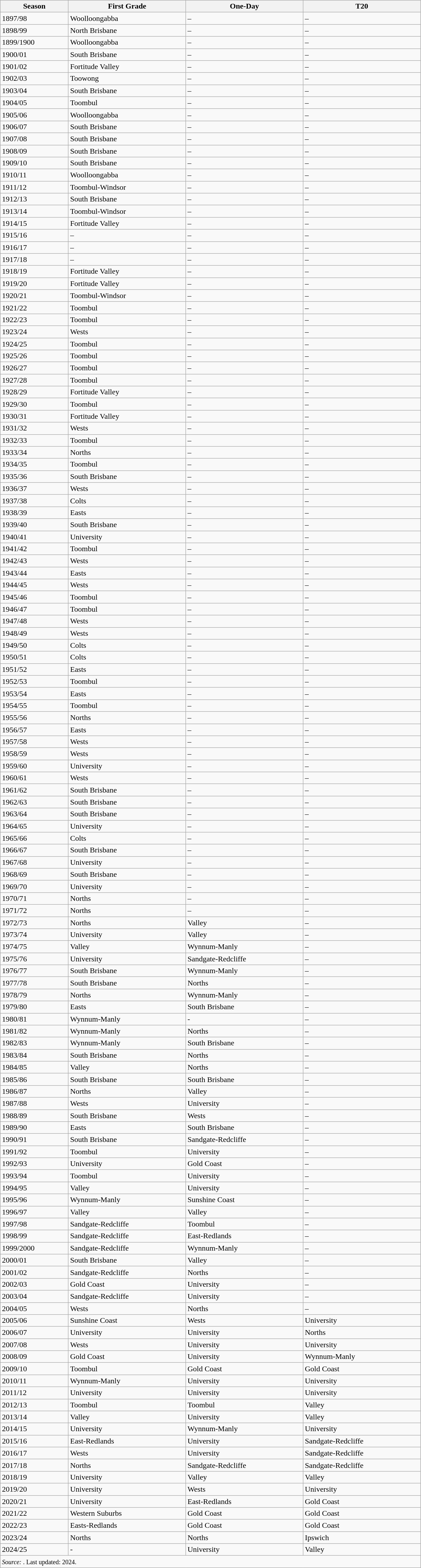<table class="wikitable" style="width:70%">
<tr>
<th>Season</th>
<th>First Grade</th>
<th>One-Day</th>
<th>T20</th>
</tr>
<tr>
<td>1897/98</td>
<td>Woolloongabba</td>
<td>–</td>
<td>–</td>
</tr>
<tr>
<td>1898/99</td>
<td>North Brisbane</td>
<td>–</td>
<td>–</td>
</tr>
<tr>
<td>1899/1900</td>
<td>Woolloongabba</td>
<td>–</td>
<td>–</td>
</tr>
<tr>
<td>1900/01</td>
<td>South Brisbane</td>
<td>–</td>
<td>–</td>
</tr>
<tr>
<td>1901/02</td>
<td>Fortitude Valley</td>
<td>–</td>
<td>–</td>
</tr>
<tr>
<td>1902/03</td>
<td>Toowong</td>
<td>–</td>
<td>–</td>
</tr>
<tr>
<td>1903/04</td>
<td>South Brisbane</td>
<td>–</td>
<td>–</td>
</tr>
<tr>
<td>1904/05</td>
<td>Toombul</td>
<td>–</td>
<td>–</td>
</tr>
<tr>
<td>1905/06</td>
<td>Woolloongabba</td>
<td>–</td>
<td>–</td>
</tr>
<tr>
<td>1906/07</td>
<td>South Brisbane</td>
<td>–</td>
<td>–</td>
</tr>
<tr>
<td>1907/08</td>
<td>South Brisbane</td>
<td>–</td>
<td>–</td>
</tr>
<tr>
<td>1908/09</td>
<td>South Brisbane</td>
<td>–</td>
<td>–</td>
</tr>
<tr>
<td>1909/10</td>
<td>South Brisbane</td>
<td>–</td>
<td>–</td>
</tr>
<tr>
<td>1910/11</td>
<td>Woolloongabba</td>
<td>–</td>
<td>–</td>
</tr>
<tr>
<td>1911/12</td>
<td>Toombul-Windsor</td>
<td>–</td>
<td>–</td>
</tr>
<tr>
<td>1912/13</td>
<td>South Brisbane</td>
<td>–</td>
<td>–</td>
</tr>
<tr>
<td>1913/14</td>
<td>Toombul-Windsor</td>
<td>–</td>
<td>–</td>
</tr>
<tr>
<td>1914/15</td>
<td>Fortitude Valley</td>
<td>–</td>
<td>–</td>
</tr>
<tr>
<td>1915/16</td>
<td>–</td>
<td>–</td>
<td>–</td>
</tr>
<tr>
<td>1916/17</td>
<td>–</td>
<td>–</td>
<td>–</td>
</tr>
<tr>
<td>1917/18</td>
<td>–</td>
<td>–</td>
<td>–</td>
</tr>
<tr>
<td>1918/19</td>
<td>Fortitude Valley</td>
<td>–</td>
<td>–</td>
</tr>
<tr>
<td>1919/20</td>
<td>Fortitude Valley</td>
<td>–</td>
<td>–</td>
</tr>
<tr>
<td>1920/21</td>
<td>Toombul-Windsor</td>
<td>–</td>
<td>–</td>
</tr>
<tr>
<td>1921/22</td>
<td>Toombul</td>
<td>–</td>
<td>–</td>
</tr>
<tr>
<td>1922/23</td>
<td>Toombul</td>
<td>–</td>
<td>–</td>
</tr>
<tr>
<td>1923/24</td>
<td>Wests</td>
<td>–</td>
<td>–</td>
</tr>
<tr>
<td>1924/25</td>
<td>Toombul</td>
<td>–</td>
<td>–</td>
</tr>
<tr>
<td>1925/26</td>
<td>Toombul</td>
<td>–</td>
<td>–</td>
</tr>
<tr>
<td>1926/27</td>
<td>Toombul</td>
<td>–</td>
<td>–</td>
</tr>
<tr>
<td>1927/28</td>
<td>Toombul</td>
<td>–</td>
<td>–</td>
</tr>
<tr>
<td>1928/29</td>
<td>Fortitude Valley</td>
<td>–</td>
<td>–</td>
</tr>
<tr>
<td>1929/30</td>
<td>Toombul</td>
<td>–</td>
<td>–</td>
</tr>
<tr>
<td>1930/31</td>
<td>Fortitude Valley</td>
<td>–</td>
<td>–</td>
</tr>
<tr>
<td>1931/32</td>
<td>Wests</td>
<td>–</td>
<td>–</td>
</tr>
<tr>
<td>1932/33</td>
<td>Toombul</td>
<td>–</td>
<td>–</td>
</tr>
<tr>
<td>1933/34</td>
<td>Norths</td>
<td>–</td>
<td>–</td>
</tr>
<tr>
<td>1934/35</td>
<td>Toombul</td>
<td>–</td>
<td>–</td>
</tr>
<tr>
<td>1935/36</td>
<td>South Brisbane</td>
<td>–</td>
<td>–</td>
</tr>
<tr>
<td>1936/37</td>
<td>Wests</td>
<td>–</td>
<td>–</td>
</tr>
<tr>
<td>1937/38</td>
<td>Colts</td>
<td>–</td>
<td>–</td>
</tr>
<tr>
<td>1938/39</td>
<td>Easts</td>
<td>–</td>
<td>–</td>
</tr>
<tr>
<td>1939/40</td>
<td>South Brisbane</td>
<td>–</td>
<td>–</td>
</tr>
<tr>
<td>1940/41</td>
<td>University</td>
<td>–</td>
<td>–</td>
</tr>
<tr>
<td>1941/42</td>
<td>Toombul</td>
<td>–</td>
<td>–</td>
</tr>
<tr>
<td>1942/43</td>
<td>Wests</td>
<td>–</td>
<td>–</td>
</tr>
<tr>
<td>1943/44</td>
<td>Easts</td>
<td>–</td>
<td>–</td>
</tr>
<tr>
<td>1944/45</td>
<td>Wests</td>
<td>–</td>
<td>–</td>
</tr>
<tr>
<td>1945/46</td>
<td>Toombul</td>
<td>–</td>
<td>–</td>
</tr>
<tr>
<td>1946/47</td>
<td>Toombul</td>
<td>–</td>
<td>–</td>
</tr>
<tr>
<td>1947/48</td>
<td>Wests</td>
<td>–</td>
<td>–</td>
</tr>
<tr>
<td>1948/49</td>
<td>Wests</td>
<td>–</td>
<td>–</td>
</tr>
<tr>
<td>1949/50</td>
<td>Colts</td>
<td>–</td>
<td>–</td>
</tr>
<tr>
<td>1950/51</td>
<td>Colts</td>
<td>–</td>
<td>–</td>
</tr>
<tr>
<td>1951/52</td>
<td>Easts</td>
<td>–</td>
<td>–</td>
</tr>
<tr>
<td>1952/53</td>
<td>Toombul</td>
<td>–</td>
<td>–</td>
</tr>
<tr>
<td>1953/54</td>
<td>Easts</td>
<td>–</td>
<td>–</td>
</tr>
<tr>
<td>1954/55</td>
<td>Toombul</td>
<td>–</td>
<td>–</td>
</tr>
<tr>
<td>1955/56</td>
<td>Norths</td>
<td>–</td>
<td>–</td>
</tr>
<tr>
<td>1956/57</td>
<td>Easts</td>
<td>–</td>
<td>–</td>
</tr>
<tr>
<td>1957/58</td>
<td>Wests</td>
<td>–</td>
<td>–</td>
</tr>
<tr>
<td>1958/59</td>
<td>Wests</td>
<td>–</td>
<td>–</td>
</tr>
<tr>
<td>1959/60</td>
<td>University</td>
<td>–</td>
<td>–</td>
</tr>
<tr>
<td>1960/61</td>
<td>Wests</td>
<td>–</td>
<td>–</td>
</tr>
<tr>
<td>1961/62</td>
<td>South Brisbane</td>
<td>–</td>
<td>–</td>
</tr>
<tr>
<td>1962/63</td>
<td>South Brisbane</td>
<td>–</td>
<td>–</td>
</tr>
<tr>
<td>1963/64</td>
<td>South Brisbane</td>
<td>–</td>
<td>–</td>
</tr>
<tr>
<td>1964/65</td>
<td>University</td>
<td>–</td>
<td>–</td>
</tr>
<tr>
<td>1965/66</td>
<td>Colts</td>
<td>–</td>
<td>–</td>
</tr>
<tr>
<td>1966/67</td>
<td>South Brisbane</td>
<td>–</td>
<td>–</td>
</tr>
<tr>
<td>1967/68</td>
<td>University</td>
<td>–</td>
<td>–</td>
</tr>
<tr>
<td>1968/69</td>
<td>South Brisbane</td>
<td>–</td>
<td>–</td>
</tr>
<tr>
<td>1969/70</td>
<td>University</td>
<td>–</td>
<td>–</td>
</tr>
<tr>
<td>1970/71</td>
<td>Norths</td>
<td>–</td>
<td>–</td>
</tr>
<tr>
<td>1971/72</td>
<td>Norths</td>
<td>–</td>
<td>–</td>
</tr>
<tr>
<td>1972/73</td>
<td>Norths</td>
<td>Valley</td>
<td>–</td>
</tr>
<tr>
<td>1973/74</td>
<td>University</td>
<td>Valley</td>
<td>–</td>
</tr>
<tr>
<td>1974/75</td>
<td>Valley</td>
<td>Wynnum-Manly</td>
<td>–</td>
</tr>
<tr>
<td>1975/76</td>
<td>University</td>
<td>Sandgate-Redcliffe</td>
<td>–</td>
</tr>
<tr>
<td>1976/77</td>
<td>South Brisbane</td>
<td>Wynnum-Manly</td>
<td>–</td>
</tr>
<tr>
<td>1977/78</td>
<td>South Brisbane</td>
<td>Norths</td>
<td>–</td>
</tr>
<tr>
<td>1978/79</td>
<td>Norths</td>
<td>Wynnum-Manly</td>
<td>–</td>
</tr>
<tr>
<td>1979/80</td>
<td>Easts</td>
<td>South Brisbane</td>
<td>–</td>
</tr>
<tr>
<td>1980/81</td>
<td>Wynnum-Manly</td>
<td>-</td>
<td>–</td>
</tr>
<tr>
<td>1981/82</td>
<td>Wynnum-Manly</td>
<td>Norths</td>
<td>–</td>
</tr>
<tr>
<td>1982/83</td>
<td>Wynnum-Manly</td>
<td>South Brisbane</td>
<td>–</td>
</tr>
<tr>
<td>1983/84</td>
<td>South Brisbane</td>
<td>Norths</td>
<td>–</td>
</tr>
<tr>
<td>1984/85</td>
<td>Valley</td>
<td>Norths</td>
<td>–</td>
</tr>
<tr>
<td>1985/86</td>
<td>South Brisbane</td>
<td>South Brisbane</td>
<td>–</td>
</tr>
<tr>
<td>1986/87</td>
<td>Norths</td>
<td>Valley</td>
<td>–</td>
</tr>
<tr>
<td>1987/88</td>
<td>Wests</td>
<td>University</td>
<td>–</td>
</tr>
<tr>
<td>1988/89</td>
<td>South Brisbane</td>
<td>Wests</td>
<td>–</td>
</tr>
<tr>
<td>1989/90</td>
<td>Easts</td>
<td>South Brisbane</td>
<td>–</td>
</tr>
<tr>
<td>1990/91</td>
<td>South Brisbane</td>
<td>Sandgate-Redcliffe</td>
<td>–</td>
</tr>
<tr>
<td>1991/92</td>
<td>Toombul</td>
<td>University</td>
<td>–</td>
</tr>
<tr>
<td>1992/93</td>
<td>University</td>
<td>Gold Coast</td>
<td>–</td>
</tr>
<tr>
<td>1993/94</td>
<td>Toombul</td>
<td>University</td>
<td>–</td>
</tr>
<tr>
<td>1994/95</td>
<td>Valley</td>
<td>University</td>
<td>–</td>
</tr>
<tr>
<td>1995/96</td>
<td>Wynnum-Manly</td>
<td>Sunshine Coast</td>
<td>–</td>
</tr>
<tr>
<td>1996/97</td>
<td>Valley</td>
<td>Valley</td>
<td>–</td>
</tr>
<tr>
<td>1997/98</td>
<td>Sandgate-Redcliffe</td>
<td>Toombul</td>
<td>–</td>
</tr>
<tr>
<td>1998/99</td>
<td>Sandgate-Redcliffe</td>
<td>East-Redlands</td>
<td>–</td>
</tr>
<tr>
<td>1999/2000</td>
<td>Sandgate-Redcliffe</td>
<td>Wynnum-Manly</td>
<td>–</td>
</tr>
<tr>
<td>2000/01</td>
<td>South Brisbane</td>
<td>Valley</td>
<td>–</td>
</tr>
<tr>
<td>2001/02</td>
<td>Sandgate-Redcliffe</td>
<td>Norths</td>
<td>–</td>
</tr>
<tr>
<td>2002/03</td>
<td>Gold Coast</td>
<td>University</td>
<td>–</td>
</tr>
<tr>
<td>2003/04</td>
<td>Sandgate-Redcliffe</td>
<td>University</td>
<td>–</td>
</tr>
<tr>
<td>2004/05</td>
<td>Wests</td>
<td>Norths</td>
<td>–</td>
</tr>
<tr>
<td>2005/06</td>
<td>Sunshine Coast</td>
<td>Wests</td>
<td>University</td>
</tr>
<tr>
<td>2006/07</td>
<td>University</td>
<td>University</td>
<td>Norths</td>
</tr>
<tr>
<td>2007/08</td>
<td>Wests</td>
<td>University</td>
<td>University</td>
</tr>
<tr>
<td>2008/09</td>
<td>Gold Coast</td>
<td>University</td>
<td>Wynnum-Manly</td>
</tr>
<tr>
<td>2009/10</td>
<td>Toombul</td>
<td>Gold Coast</td>
<td>Gold Coast</td>
</tr>
<tr>
<td>2010/11</td>
<td>Wynnum-Manly</td>
<td>University</td>
<td>University</td>
</tr>
<tr>
<td>2011/12</td>
<td>University</td>
<td>University</td>
<td>University</td>
</tr>
<tr>
<td>2012/13</td>
<td>Toombul</td>
<td>Toombul</td>
<td>Valley</td>
</tr>
<tr>
<td>2013/14</td>
<td>Valley</td>
<td>University</td>
<td>Valley</td>
</tr>
<tr>
<td>2014/15</td>
<td>University</td>
<td>Wynnum-Manly</td>
<td>University</td>
</tr>
<tr>
<td>2015/16</td>
<td>East-Redlands</td>
<td>University</td>
<td>Sandgate-Redcliffe</td>
</tr>
<tr>
<td>2016/17</td>
<td>Wests</td>
<td>University</td>
<td>Sandgate-Redcliffe</td>
</tr>
<tr>
<td>2017/18</td>
<td>Norths</td>
<td>Sandgate-Redcliffe</td>
<td>Sandgate-Redcliffe</td>
</tr>
<tr>
<td>2018/19</td>
<td>University</td>
<td>Valley</td>
<td>Valley</td>
</tr>
<tr>
<td>2019/20</td>
<td>University</td>
<td>Wests</td>
<td>University</td>
</tr>
<tr>
<td>2020/21</td>
<td>University</td>
<td>East-Redlands</td>
<td>Gold Coast</td>
</tr>
<tr>
<td>2021/22</td>
<td>Western Suburbs</td>
<td>Gold Coast</td>
<td>Gold Coast</td>
</tr>
<tr>
<td>2022/23</td>
<td>Easts-Redlands</td>
<td>Gold Coast</td>
<td>Gold Coast</td>
</tr>
<tr>
<td>2023/24</td>
<td>Norths</td>
<td>Norths</td>
<td>Ipswich</td>
</tr>
<tr>
<td>2024/25</td>
<td>-</td>
<td>University</td>
<td>Valley</td>
</tr>
<tr>
<td colspan=4><small><em>Source: </em>. Last updated: 2024.</small></td>
</tr>
</table>
